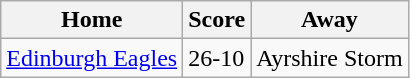<table class="wikitable">
<tr>
<th>Home</th>
<th>Score</th>
<th>Away</th>
</tr>
<tr>
<td><a href='#'>Edinburgh Eagles</a></td>
<td>26-10</td>
<td>Ayrshire Storm</td>
</tr>
</table>
